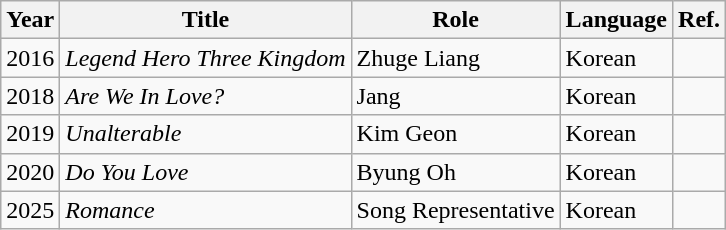<table class="wikitable">
<tr>
<th>Year</th>
<th>Title</th>
<th>Role</th>
<th>Language</th>
<th>Ref.</th>
</tr>
<tr>
<td>2016</td>
<td><em>Legend Hero Three Kingdom</em></td>
<td>Zhuge Liang</td>
<td>Korean</td>
<td></td>
</tr>
<tr>
<td>2018</td>
<td><em>Are We In Love?</em></td>
<td>Jang</td>
<td>Korean</td>
<td></td>
</tr>
<tr>
<td>2019</td>
<td><em>Unalterable</em></td>
<td>Kim Geon</td>
<td>Korean</td>
<td></td>
</tr>
<tr>
<td>2020</td>
<td><em>Do You Love</em></td>
<td>Byung Oh</td>
<td>Korean</td>
<td></td>
</tr>
<tr>
<td>2025</td>
<td><em>Romance</em></td>
<td>Song Representative</td>
<td>Korean</td>
<td></td>
</tr>
</table>
